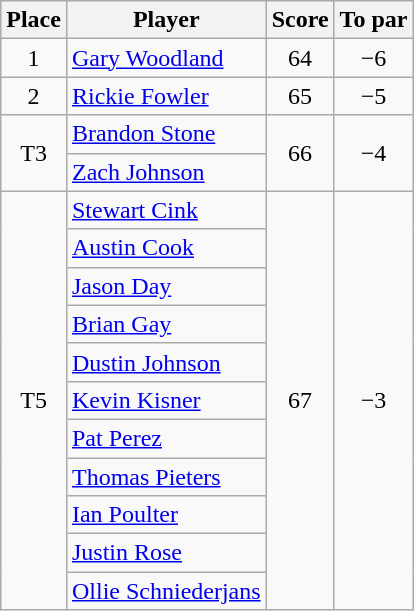<table class="wikitable">
<tr>
<th>Place</th>
<th>Player</th>
<th>Score</th>
<th>To par</th>
</tr>
<tr>
<td align=center>1</td>
<td> <a href='#'>Gary Woodland</a></td>
<td align=center>64</td>
<td align=center>−6</td>
</tr>
<tr>
<td align=center>2</td>
<td> <a href='#'>Rickie Fowler</a></td>
<td align=center>65</td>
<td align=center>−5</td>
</tr>
<tr>
<td rowspan=2 align=center>T3</td>
<td> <a href='#'>Brandon Stone</a></td>
<td rowspan=2 align=center>66</td>
<td rowspan=2 align=center>−4</td>
</tr>
<tr>
<td> <a href='#'>Zach Johnson</a></td>
</tr>
<tr>
<td rowspan=11 align=center>T5</td>
<td> <a href='#'>Stewart Cink</a></td>
<td rowspan=11 align=center>67</td>
<td rowspan=11 align=center>−3</td>
</tr>
<tr>
<td> <a href='#'>Austin Cook</a></td>
</tr>
<tr>
<td> <a href='#'>Jason Day</a></td>
</tr>
<tr>
<td> <a href='#'>Brian Gay</a></td>
</tr>
<tr>
<td> <a href='#'>Dustin Johnson</a></td>
</tr>
<tr>
<td> <a href='#'>Kevin Kisner</a></td>
</tr>
<tr>
<td> <a href='#'>Pat Perez</a></td>
</tr>
<tr>
<td> <a href='#'>Thomas Pieters</a></td>
</tr>
<tr>
<td> <a href='#'>Ian Poulter</a></td>
</tr>
<tr>
<td> <a href='#'>Justin Rose</a></td>
</tr>
<tr>
<td> <a href='#'>Ollie Schniederjans</a></td>
</tr>
</table>
